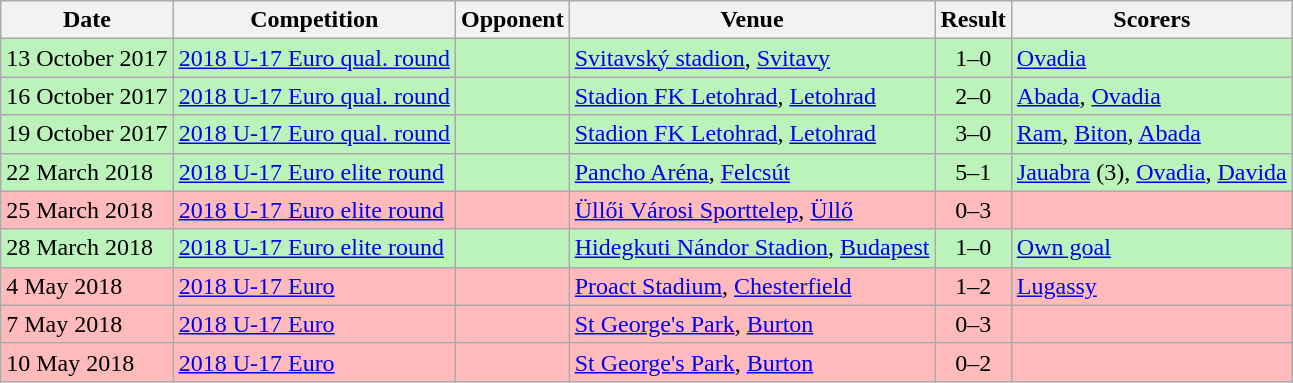<table class="wikitable">
<tr>
<th>Date</th>
<th>Competition</th>
<th>Opponent</th>
<th>Venue</th>
<th>Result</th>
<th>Scorers</th>
</tr>
<tr bgcolor="#BBF3BB">
<td>13 October 2017</td>
<td><a href='#'>2018 U-17 Euro qual. round</a></td>
<td></td>
<td><a href='#'>Svitavský stadion</a>, <a href='#'>Svitavy</a></td>
<td align=center>1–0</td>
<td><a href='#'>Ovadia</a></td>
</tr>
<tr bgcolor="#BBF3BB">
<td>16 October 2017</td>
<td><a href='#'>2018 U-17 Euro qual. round</a></td>
<td></td>
<td><a href='#'>Stadion FK Letohrad</a>, <a href='#'>Letohrad</a></td>
<td align=center>2–0</td>
<td><a href='#'>Abada</a>, <a href='#'>Ovadia</a></td>
</tr>
<tr bgcolor="#BBF3BB">
<td>19 October 2017</td>
<td><a href='#'>2018 U-17 Euro qual. round</a></td>
<td></td>
<td><a href='#'>Stadion FK Letohrad</a>, <a href='#'>Letohrad</a></td>
<td align=center>3–0</td>
<td><a href='#'>Ram</a>, <a href='#'>Biton</a>, <a href='#'>Abada</a></td>
</tr>
<tr bgcolor="#BBF3BB">
<td>22 March 2018</td>
<td><a href='#'>2018 U-17 Euro elite round</a></td>
<td></td>
<td><a href='#'>Pancho Aréna</a>, <a href='#'>Felcsút</a></td>
<td align=center>5–1</td>
<td><a href='#'>Jauabra</a> (3), <a href='#'>Ovadia</a>, <a href='#'>Davida</a></td>
</tr>
<tr bgcolor="#FFBBBB">
<td>25 March 2018</td>
<td><a href='#'>2018 U-17 Euro elite round</a></td>
<td></td>
<td><a href='#'>Üllői Városi Sporttelep</a>, <a href='#'>Üllő</a></td>
<td align=center>0–3</td>
<td></td>
</tr>
<tr bgcolor="#BBF3BB">
<td>28 March 2018</td>
<td><a href='#'>2018 U-17 Euro elite round</a></td>
<td></td>
<td><a href='#'>Hidegkuti Nándor Stadion</a>, <a href='#'>Budapest</a></td>
<td align=center>1–0</td>
<td><a href='#'>Own goal</a></td>
</tr>
<tr bgcolor="#FFBBBB">
<td>4 May 2018</td>
<td><a href='#'>2018 U-17 Euro</a></td>
<td></td>
<td><a href='#'>Proact Stadium</a>, <a href='#'>Chesterfield</a></td>
<td align=center>1–2</td>
<td><a href='#'>Lugassy</a></td>
</tr>
<tr bgcolor="#FFBBBB">
<td>7 May 2018</td>
<td><a href='#'>2018 U-17 Euro</a></td>
<td></td>
<td><a href='#'>St George's Park</a>, <a href='#'>Burton</a></td>
<td align=center>0–3</td>
<td></td>
</tr>
<tr bgcolor="#FFBBBB">
<td>10 May 2018</td>
<td><a href='#'>2018 U-17 Euro</a></td>
<td></td>
<td><a href='#'>St George's Park</a>, <a href='#'>Burton</a></td>
<td align=center>0–2</td>
<td></td>
</tr>
</table>
